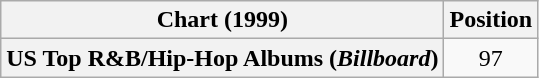<table class="wikitable plainrowheaders" style="text-align:center">
<tr>
<th scope="col">Chart (1999)</th>
<th scope="col">Position</th>
</tr>
<tr>
<th scope="row">US Top R&B/Hip-Hop Albums (<em>Billboard</em>)</th>
<td>97</td>
</tr>
</table>
